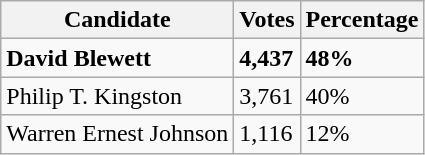<table class="wikitable">
<tr>
<th>Candidate</th>
<th>Votes</th>
<th>Percentage</th>
</tr>
<tr>
<td><strong>David Blewett</strong></td>
<td><strong>4,437</strong></td>
<td><strong>48%</strong></td>
</tr>
<tr>
<td>Philip T. Kingston</td>
<td>3,761</td>
<td>40%</td>
</tr>
<tr>
<td>Warren Ernest Johnson</td>
<td>1,116</td>
<td>12%</td>
</tr>
</table>
